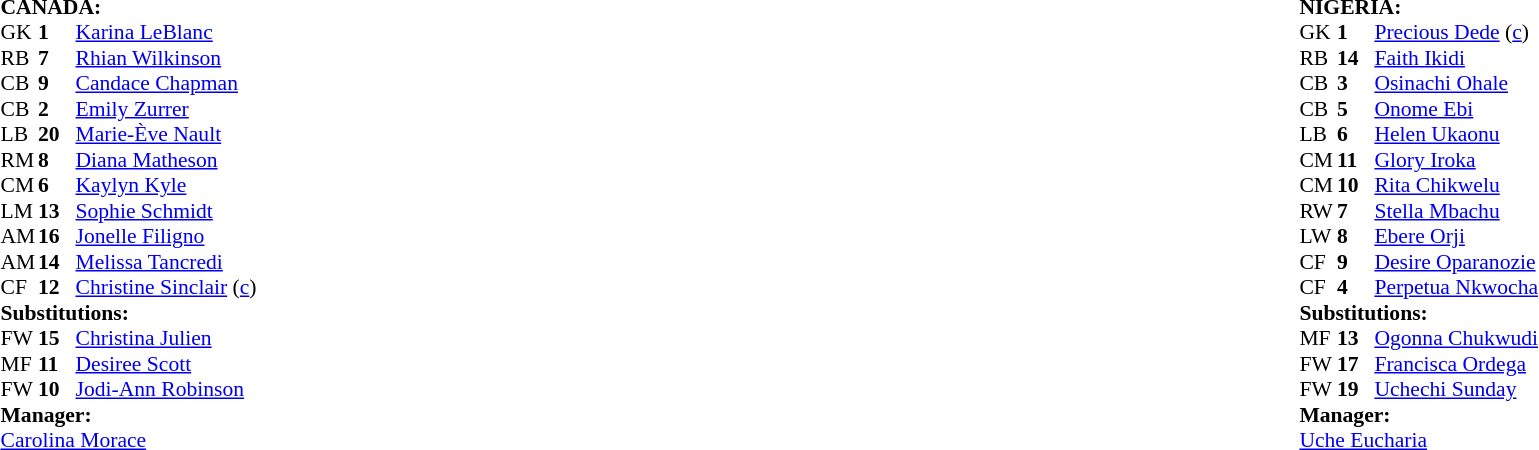<table width="100%">
<tr>
<td valign="top" width="50%"><br><table style="font-size: 90%" cellspacing="0" cellpadding="0">
<tr>
<td colspan=4><br><strong>CANADA:</strong></td>
</tr>
<tr>
<th width="25"></th>
<th width="25"></th>
</tr>
<tr>
<td>GK</td>
<td><strong>1</strong></td>
<td><a href='#'>Karina LeBlanc</a></td>
</tr>
<tr>
<td>RB</td>
<td><strong>7</strong></td>
<td><a href='#'>Rhian Wilkinson</a></td>
</tr>
<tr>
<td>CB</td>
<td><strong>9</strong></td>
<td><a href='#'>Candace Chapman</a></td>
</tr>
<tr>
<td>CB</td>
<td><strong>2</strong></td>
<td><a href='#'>Emily Zurrer</a></td>
</tr>
<tr>
<td>LB</td>
<td><strong>20</strong></td>
<td><a href='#'>Marie-Ève Nault</a></td>
</tr>
<tr>
<td>RM</td>
<td><strong>8</strong></td>
<td><a href='#'>Diana Matheson</a></td>
</tr>
<tr>
<td>CM</td>
<td><strong>6</strong></td>
<td><a href='#'>Kaylyn Kyle</a></td>
<td></td>
<td></td>
</tr>
<tr>
<td>LM</td>
<td><strong>13</strong></td>
<td><a href='#'>Sophie Schmidt</a></td>
</tr>
<tr>
<td>AM</td>
<td><strong>16</strong></td>
<td><a href='#'>Jonelle Filigno</a></td>
<td></td>
<td></td>
</tr>
<tr>
<td>AM</td>
<td><strong>14</strong></td>
<td><a href='#'>Melissa Tancredi</a></td>
<td></td>
<td></td>
</tr>
<tr>
<td>CF</td>
<td><strong>12</strong></td>
<td><a href='#'>Christine Sinclair</a> (<a href='#'>c</a>)</td>
</tr>
<tr>
<td colspan=3><strong>Substitutions:</strong></td>
</tr>
<tr>
<td>FW</td>
<td><strong>15</strong></td>
<td><a href='#'>Christina Julien</a></td>
<td></td>
<td></td>
</tr>
<tr>
<td>MF</td>
<td><strong>11</strong></td>
<td><a href='#'>Desiree Scott</a></td>
<td></td>
<td></td>
</tr>
<tr>
<td>FW</td>
<td><strong>10</strong></td>
<td><a href='#'>Jodi-Ann Robinson</a></td>
<td></td>
<td></td>
</tr>
<tr>
<td colspan=3><strong>Manager:</strong></td>
</tr>
<tr>
<td colspan=3> <a href='#'>Carolina Morace</a></td>
</tr>
</table>
</td>
<td valign="top"></td>
<td valign="top" width="50%"><br><table style="font-size: 90%" cellspacing="0" cellpadding="0" align="center">
<tr>
<td colspan=4><br><strong>NIGERIA:</strong></td>
</tr>
<tr>
<th width=25></th>
<th width=25></th>
</tr>
<tr>
<td>GK</td>
<td><strong>1</strong></td>
<td><a href='#'>Precious Dede</a> (<a href='#'>c</a>)</td>
</tr>
<tr>
<td>RB</td>
<td><strong>14</strong></td>
<td><a href='#'>Faith Ikidi</a></td>
</tr>
<tr>
<td>CB</td>
<td><strong>3</strong></td>
<td><a href='#'>Osinachi Ohale</a></td>
</tr>
<tr>
<td>CB</td>
<td><strong>5</strong></td>
<td><a href='#'>Onome Ebi</a></td>
<td></td>
</tr>
<tr>
<td>LB</td>
<td><strong>6</strong></td>
<td><a href='#'>Helen Ukaonu</a></td>
</tr>
<tr>
<td>CM</td>
<td><strong>11</strong></td>
<td><a href='#'>Glory Iroka</a></td>
</tr>
<tr>
<td>CM</td>
<td><strong>10</strong></td>
<td><a href='#'>Rita Chikwelu</a></td>
</tr>
<tr>
<td>RW</td>
<td><strong>7</strong></td>
<td><a href='#'>Stella Mbachu</a></td>
<td></td>
<td></td>
</tr>
<tr>
<td>LW</td>
<td><strong>8</strong></td>
<td><a href='#'>Ebere Orji</a></td>
<td></td>
<td></td>
</tr>
<tr>
<td>CF</td>
<td><strong>9</strong></td>
<td><a href='#'>Desire Oparanozie</a></td>
<td></td>
<td></td>
</tr>
<tr>
<td>CF</td>
<td><strong>4</strong></td>
<td><a href='#'>Perpetua Nkwocha</a></td>
</tr>
<tr>
<td colspan=3><strong>Substitutions:</strong></td>
</tr>
<tr>
<td>MF</td>
<td><strong>13</strong></td>
<td><a href='#'>Ogonna Chukwudi</a></td>
<td></td>
<td></td>
</tr>
<tr>
<td>FW</td>
<td><strong>17</strong></td>
<td><a href='#'>Francisca Ordega</a></td>
<td></td>
<td></td>
</tr>
<tr>
<td>FW</td>
<td><strong>19</strong></td>
<td><a href='#'>Uchechi Sunday</a></td>
<td></td>
<td></td>
</tr>
<tr>
<td colspan=3><strong>Manager:</strong></td>
</tr>
<tr>
<td colspan=3><a href='#'>Uche Eucharia</a></td>
</tr>
</table>
</td>
</tr>
</table>
